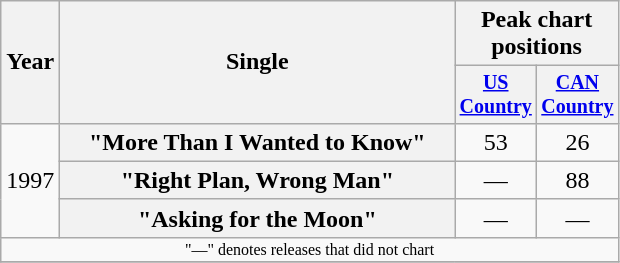<table class="wikitable plainrowheaders" style="text-align:center;">
<tr>
<th rowspan="2">Year</th>
<th rowspan="2" style="width:16em;">Single</th>
<th colspan="2">Peak chart<br>positions</th>
</tr>
<tr style="font-size:smaller;">
<th width="45"><a href='#'>US Country</a></th>
<th width="45"><a href='#'>CAN Country</a></th>
</tr>
<tr>
<td rowspan="3">1997</td>
<th scope="row">"More Than I Wanted to Know"</th>
<td>53</td>
<td>26</td>
</tr>
<tr>
<th scope="row">"Right Plan, Wrong Man"</th>
<td>—</td>
<td>88</td>
</tr>
<tr>
<th scope="row">"Asking for the Moon"</th>
<td>—</td>
<td>—</td>
</tr>
<tr>
<td colspan="5" style="font-size:8pt">"—" denotes releases that did not chart</td>
</tr>
<tr>
</tr>
</table>
